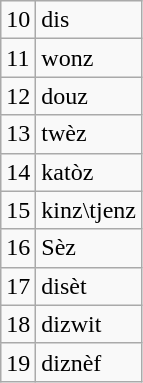<table class="wikitable" style="float:left; margin-right:0.5em">
<tr>
<td>10</td>
<td>dis</td>
</tr>
<tr>
<td>11</td>
<td>wonz</td>
</tr>
<tr>
<td>12</td>
<td>douz</td>
</tr>
<tr>
<td>13</td>
<td>twèz</td>
</tr>
<tr>
<td>14</td>
<td>katòz</td>
</tr>
<tr>
<td>15</td>
<td>kinz\tjenz</td>
</tr>
<tr>
<td>16</td>
<td>Sèz</td>
</tr>
<tr>
<td>17</td>
<td>disèt</td>
</tr>
<tr>
<td>18</td>
<td>dizwit</td>
</tr>
<tr>
<td>19</td>
<td>diznèf</td>
</tr>
</table>
